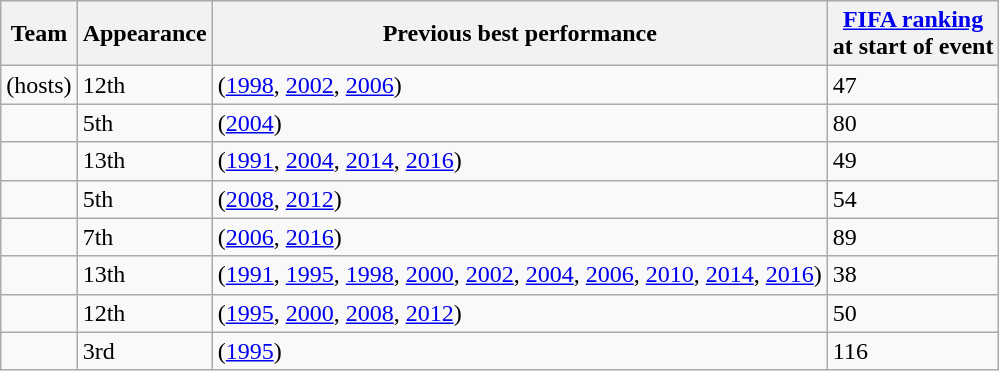<table class="wikitable sortable" style="text-align: left;">
<tr>
<th>Team</th>
<th data-sort-type="number">Appearance</th>
<th>Previous best performance</th>
<th><a href='#'>FIFA ranking</a><br>at start of event</th>
</tr>
<tr>
<td> (hosts)</td>
<td>12th</td>
<td> (<a href='#'>1998</a>, <a href='#'>2002</a>, <a href='#'>2006</a>)</td>
<td>47</td>
</tr>
<tr>
<td></td>
<td>5th</td>
<td> (<a href='#'>2004</a>)</td>
<td>80</td>
</tr>
<tr>
<td></td>
<td>13th</td>
<td> (<a href='#'>1991</a>, <a href='#'>2004</a>, <a href='#'>2014</a>, <a href='#'>2016</a>)</td>
<td>49</td>
</tr>
<tr>
<td></td>
<td>5th</td>
<td> (<a href='#'>2008</a>, <a href='#'>2012</a>)</td>
<td>54</td>
</tr>
<tr>
<td></td>
<td>7th</td>
<td> (<a href='#'>2006</a>, <a href='#'>2016</a>)</td>
<td>89</td>
</tr>
<tr>
<td></td>
<td>13th</td>
<td> (<a href='#'>1991</a>, <a href='#'>1995</a>, <a href='#'>1998</a>, <a href='#'>2000</a>, <a href='#'>2002</a>, <a href='#'>2004</a>, <a href='#'>2006</a>, <a href='#'>2010</a>, <a href='#'>2014</a>, <a href='#'>2016</a>)</td>
<td>38</td>
</tr>
<tr>
<td></td>
<td>12th</td>
<td> (<a href='#'>1995</a>, <a href='#'>2000</a>, <a href='#'>2008</a>, <a href='#'>2012</a>)</td>
<td>50</td>
</tr>
<tr>
<td></td>
<td>3rd</td>
<td> (<a href='#'>1995</a>)</td>
<td>116</td>
</tr>
</table>
